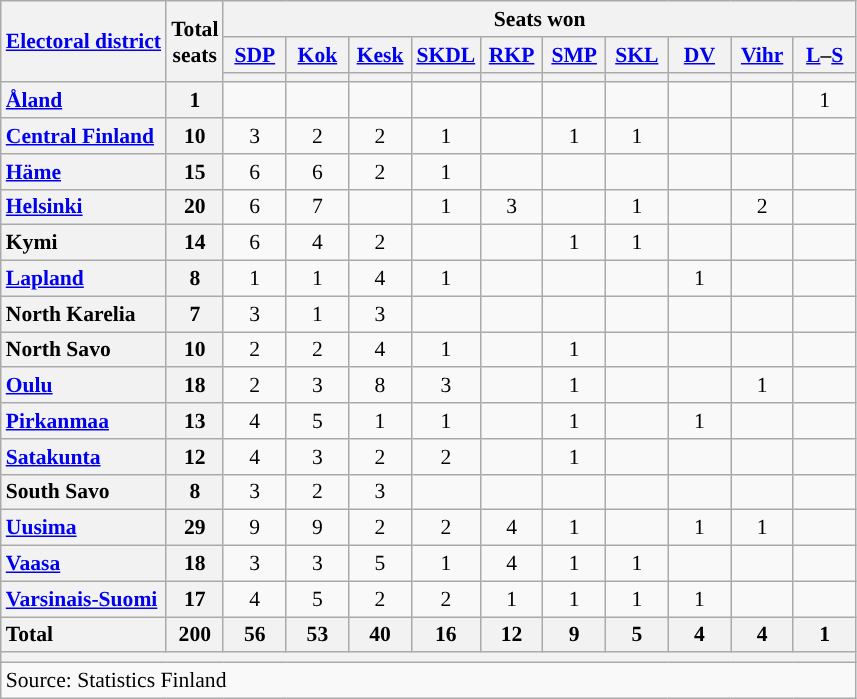<table class="wikitable" style="text-align:center; font-size: 0.9em;">
<tr>
<th rowspan="3"><a href='#'>Electoral district</a></th>
<th rowspan="3">Total<br>seats</th>
<th colspan="10">Seats won</th>
</tr>
<tr>
<th class="unsortable" style="width:35px;"><a href='#'>SDP</a></th>
<th class="unsortable" style="width:35px;"><a href='#'>Kok</a></th>
<th class="unsortable" style="width:35px;"><a href='#'>Kesk</a></th>
<th class="unsortable" style="width:35px;"><a href='#'>SKDL</a></th>
<th class="unsortable" style="width:35px;"><a href='#'>RKP</a></th>
<th class="unsortable" style="width:35px;"><a href='#'>SMP</a></th>
<th class="unsortable" style="width:35px;"><a href='#'>SKL</a></th>
<th class="unsortable" style="width:35px;"><a href='#'>DV</a></th>
<th class="unsortable" style="width:35px;"><a href='#'>Vihr</a></th>
<th class="unsortable" style="width:35px;"><a href='#'>L</a>–<a href='#'>S</a></th>
</tr>
<tr>
<th style="background:"></th>
<th style="background:"></th>
<th style="background:"></th>
<th style="background:"></th>
<th style="background:"></th>
<th style="background:"></th>
<th style="background:"></th>
<th style="background:"></th>
<th style="background:"></th>
<th style="background:"></th>
</tr>
<tr>
<th style="text-align: left;"><a href='#'>Åland</a></th>
<th>1</th>
<td></td>
<td></td>
<td></td>
<td></td>
<td></td>
<td></td>
<td></td>
<td></td>
<td></td>
<td>1</td>
</tr>
<tr>
<th style="text-align: left;"><a href='#'>Central Finland</a></th>
<th>10</th>
<td>3</td>
<td>2</td>
<td>2</td>
<td>1</td>
<td></td>
<td>1</td>
<td>1</td>
<td></td>
<td></td>
<td></td>
</tr>
<tr>
<th style="text-align: left;"><a href='#'>Häme</a></th>
<th>15</th>
<td>6</td>
<td>6</td>
<td>2</td>
<td>1</td>
<td></td>
<td></td>
<td></td>
<td></td>
<td></td>
<td></td>
</tr>
<tr>
<th style="text-align: left;"><a href='#'>Helsinki</a></th>
<th>20</th>
<td>6</td>
<td>7</td>
<td></td>
<td>1</td>
<td>3</td>
<td></td>
<td>1</td>
<td></td>
<td>2</td>
<td></td>
</tr>
<tr>
<th style="text-align: left;">Kymi</th>
<th>14</th>
<td>6</td>
<td>4</td>
<td>2</td>
<td></td>
<td></td>
<td>1</td>
<td>1</td>
<td></td>
<td></td>
<td></td>
</tr>
<tr>
<th style="text-align: left;"><a href='#'>Lapland</a></th>
<th>8</th>
<td>1</td>
<td>1</td>
<td>4</td>
<td>1</td>
<td></td>
<td></td>
<td></td>
<td>1</td>
<td></td>
<td></td>
</tr>
<tr>
<th style="text-align: left;">North Karelia</th>
<th>7</th>
<td>3</td>
<td>1</td>
<td>3</td>
<td></td>
<td></td>
<td></td>
<td></td>
<td></td>
<td></td>
<td></td>
</tr>
<tr>
<th style="text-align: left;">North Savo</th>
<th>10</th>
<td>2</td>
<td>2</td>
<td>4</td>
<td>1</td>
<td></td>
<td>1</td>
<td></td>
<td></td>
<td></td>
<td></td>
</tr>
<tr>
<th style="text-align: left;"><a href='#'>Oulu</a></th>
<th>18</th>
<td>2</td>
<td>3</td>
<td>8</td>
<td>3</td>
<td></td>
<td>1</td>
<td></td>
<td></td>
<td>1</td>
<td></td>
</tr>
<tr>
<th style="text-align: left;"><a href='#'>Pirkanmaa</a></th>
<th>13</th>
<td>4</td>
<td>5</td>
<td>1</td>
<td>1</td>
<td></td>
<td>1</td>
<td></td>
<td>1</td>
<td></td>
<td></td>
</tr>
<tr>
<th style="text-align: left;"><a href='#'>Satakunta</a></th>
<th>12</th>
<td>4</td>
<td>3</td>
<td>2</td>
<td>2</td>
<td></td>
<td>1</td>
<td></td>
<td></td>
<td></td>
<td></td>
</tr>
<tr>
<th style="text-align: left;">South Savo</th>
<th>8</th>
<td>3</td>
<td>2</td>
<td>3</td>
<td></td>
<td></td>
<td></td>
<td></td>
<td></td>
<td></td>
<td></td>
</tr>
<tr>
<th style="text-align: left;"><a href='#'>Uusima</a></th>
<th>29</th>
<td>9</td>
<td>9</td>
<td>2</td>
<td>2</td>
<td>4</td>
<td>1</td>
<td></td>
<td>1</td>
<td>1</td>
<td></td>
</tr>
<tr>
<th style="text-align: left;"><a href='#'>Vaasa</a></th>
<th>18</th>
<td>3</td>
<td>3</td>
<td>5</td>
<td>1</td>
<td>4</td>
<td>1</td>
<td>1</td>
<td></td>
<td></td>
<td></td>
</tr>
<tr>
<th style="text-align: left;"><a href='#'>Varsinais-Suomi</a></th>
<th>17</th>
<td>4</td>
<td>5</td>
<td>2</td>
<td>2</td>
<td>1</td>
<td>1</td>
<td>1</td>
<td>1</td>
<td></td>
<td></td>
</tr>
<tr class="sortbottom">
<th style="text-align: left;">Total</th>
<th>200</th>
<th>56</th>
<th>53</th>
<th>40</th>
<th>16</th>
<th>12</th>
<th>9</th>
<th>5</th>
<th>4</th>
<th>4</th>
<th>1</th>
</tr>
<tr>
<th colspan="12"></th>
</tr>
<tr>
<td colspan="12" align=left>Source: Statistics Finland</td>
</tr>
</table>
